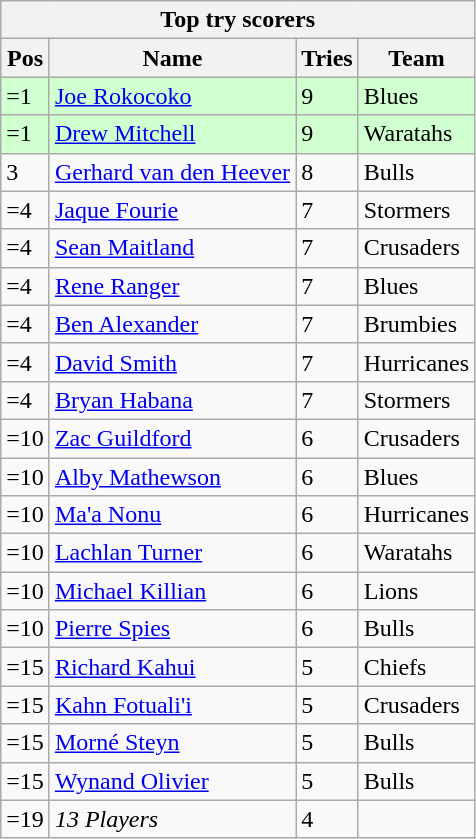<table class="wikitable">
<tr>
<th colspan=9>Top try scorers</th>
</tr>
<tr>
<th>Pos</th>
<th>Name</th>
<th>Tries</th>
<th>Team</th>
</tr>
<tr style="background:#d0ffd0;">
<td>=1</td>
<td style="text-align:left;"><a href='#'>Joe Rokocoko</a></td>
<td>9</td>
<td> Blues</td>
</tr>
<tr style="background:#d0ffd0;">
<td>=1</td>
<td style="text-align:left;"><a href='#'>Drew Mitchell</a></td>
<td>9</td>
<td> Waratahs</td>
</tr>
<tr>
<td>3</td>
<td style="text-align:left;"><a href='#'>Gerhard van den Heever</a></td>
<td>8</td>
<td> Bulls</td>
</tr>
<tr>
<td>=4</td>
<td style="text-align:left;"><a href='#'>Jaque Fourie</a></td>
<td>7</td>
<td> Stormers</td>
</tr>
<tr>
<td>=4</td>
<td style="text-align:left;"><a href='#'>Sean Maitland</a></td>
<td>7</td>
<td> Crusaders</td>
</tr>
<tr>
<td>=4</td>
<td style="text-align:left;"><a href='#'>Rene Ranger</a></td>
<td>7</td>
<td> Blues</td>
</tr>
<tr>
<td>=4</td>
<td style="text-align:left;"><a href='#'>Ben Alexander</a></td>
<td>7</td>
<td> Brumbies</td>
</tr>
<tr>
<td>=4</td>
<td style="text-align:left;"><a href='#'>David Smith</a></td>
<td>7</td>
<td> Hurricanes</td>
</tr>
<tr>
<td>=4</td>
<td style="text-align:left;"><a href='#'>Bryan Habana</a></td>
<td>7</td>
<td> Stormers</td>
</tr>
<tr>
<td>=10</td>
<td style="text-align:left;"><a href='#'>Zac Guildford</a></td>
<td>6</td>
<td> Crusaders</td>
</tr>
<tr>
<td>=10</td>
<td style="text-align:left;"><a href='#'>Alby Mathewson</a></td>
<td>6</td>
<td> Blues</td>
</tr>
<tr>
<td>=10</td>
<td style="text-align:left;"><a href='#'>Ma'a Nonu</a></td>
<td>6</td>
<td> Hurricanes</td>
</tr>
<tr>
<td>=10</td>
<td style="text-align:left;"><a href='#'>Lachlan Turner</a></td>
<td>6</td>
<td> Waratahs</td>
</tr>
<tr>
<td>=10</td>
<td style="text-align:left;"><a href='#'>Michael Killian</a></td>
<td>6</td>
<td> Lions</td>
</tr>
<tr>
<td>=10</td>
<td style="text-align:left;"><a href='#'>Pierre Spies</a></td>
<td>6</td>
<td> Bulls</td>
</tr>
<tr>
<td>=15</td>
<td style="text-align:left;"><a href='#'>Richard Kahui</a></td>
<td>5</td>
<td> Chiefs</td>
</tr>
<tr>
<td>=15</td>
<td style="text-align:left;"><a href='#'>Kahn Fotuali'i</a></td>
<td>5</td>
<td> Crusaders</td>
</tr>
<tr>
<td>=15</td>
<td style="text-align:left;"><a href='#'>Morné Steyn</a></td>
<td>5</td>
<td> Bulls</td>
</tr>
<tr>
<td>=15</td>
<td style="text-align:left;"><a href='#'>Wynand Olivier</a></td>
<td>5</td>
<td> Bulls</td>
</tr>
<tr>
<td>=19</td>
<td style="text-align:left;"><em>13 Players</em></td>
<td>4</td>
<td></td>
</tr>
</table>
